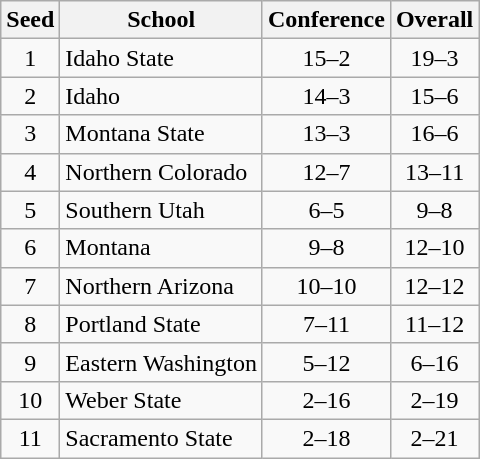<table class="wikitable" style="white-space:nowrap">
<tr>
<th>Seed</th>
<th>School</th>
<th>Conference</th>
<th>Overall</th>
</tr>
<tr>
<td align=center>1</td>
<td>Idaho State</td>
<td align=center>15–2</td>
<td align=center>19–3</td>
</tr>
<tr>
<td align=center>2</td>
<td>Idaho</td>
<td align=center>14–3</td>
<td align=center>15–6</td>
</tr>
<tr>
<td align=center>3</td>
<td>Montana State</td>
<td align=center>13–3</td>
<td align=center>16–6</td>
</tr>
<tr>
<td align=center>4</td>
<td>Northern Colorado</td>
<td align=center>12–7</td>
<td align=center>13–11</td>
</tr>
<tr>
<td align=center>5</td>
<td>Southern Utah</td>
<td align=center>6–5</td>
<td align=center>9–8</td>
</tr>
<tr>
<td align=center>6</td>
<td>Montana</td>
<td align=center>9–8</td>
<td align=center>12–10</td>
</tr>
<tr>
<td align=center>7</td>
<td>Northern Arizona</td>
<td align=center>10–10</td>
<td align=center>12–12</td>
</tr>
<tr>
<td align=center>8</td>
<td>Portland State</td>
<td align=center>7–11</td>
<td align=center>11–12</td>
</tr>
<tr>
<td align=center>9</td>
<td>Eastern Washington</td>
<td align=center>5–12</td>
<td align=center>6–16</td>
</tr>
<tr>
<td align=center>10</td>
<td>Weber State</td>
<td align=center>2–16</td>
<td align=center>2–19</td>
</tr>
<tr>
<td align=center>11</td>
<td>Sacramento State</td>
<td align=center>2–18</td>
<td align=center>2–21</td>
</tr>
</table>
